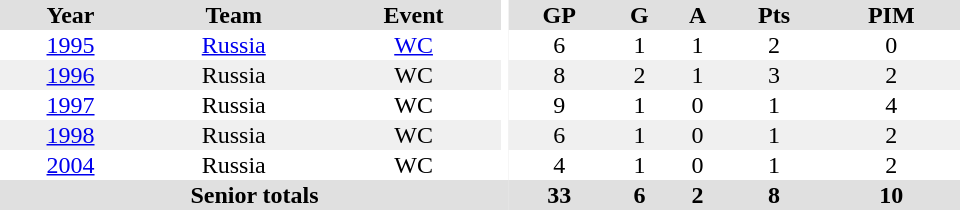<table border="0" cellpadding="1" cellspacing="0" ID="Table3" style="text-align:center; width:40em">
<tr bgcolor="#e0e0e0">
<th>Year</th>
<th>Team</th>
<th>Event</th>
<th rowspan="102" bgcolor="#ffffff"></th>
<th>GP</th>
<th>G</th>
<th>A</th>
<th>Pts</th>
<th>PIM</th>
</tr>
<tr>
<td><a href='#'>1995</a></td>
<td><a href='#'>Russia</a></td>
<td><a href='#'>WC</a></td>
<td>6</td>
<td>1</td>
<td>1</td>
<td>2</td>
<td>0</td>
</tr>
<tr bgcolor="#f0f0f0">
<td><a href='#'>1996</a></td>
<td>Russia</td>
<td>WC</td>
<td>8</td>
<td>2</td>
<td>1</td>
<td>3</td>
<td>2</td>
</tr>
<tr>
<td><a href='#'>1997</a></td>
<td>Russia</td>
<td>WC</td>
<td>9</td>
<td>1</td>
<td>0</td>
<td>1</td>
<td>4</td>
</tr>
<tr bgcolor="#f0f0f0">
<td><a href='#'>1998</a></td>
<td>Russia</td>
<td>WC</td>
<td>6</td>
<td>1</td>
<td>0</td>
<td>1</td>
<td>2</td>
</tr>
<tr>
<td><a href='#'>2004</a></td>
<td>Russia</td>
<td>WC</td>
<td>4</td>
<td>1</td>
<td>0</td>
<td>1</td>
<td>2</td>
</tr>
<tr bgcolor="#e0e0e0">
<th colspan="4">Senior totals</th>
<th>33</th>
<th>6</th>
<th>2</th>
<th>8</th>
<th>10</th>
</tr>
</table>
